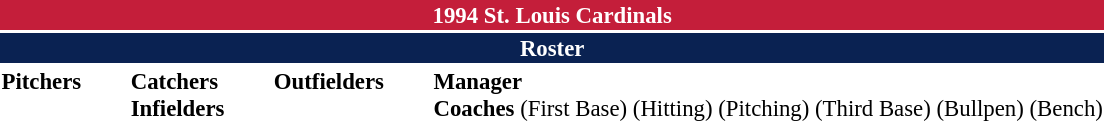<table class="toccolours" style="font-size: 95%;">
<tr>
<th colspan="10" style="background-color: #c41e3a; color: #FFFFFF; text-align: center;">1994 St. Louis Cardinals</th>
</tr>
<tr>
<td colspan="10" style="background-color: #0a2252; color: #FFFFFF; text-align: center;"><strong>Roster</strong></td>
</tr>
<tr>
<td valign="top"><strong>Pitchers</strong><br>
















</td>
<td width="25px"></td>
<td valign="top"><strong>Catchers</strong><br>


<strong>Infielders</strong>









</td>
<td width="25px"></td>
<td valign="top"><strong>Outfielders</strong><br>




</td>
<td width="25px"></td>
<td valign="top"><strong>Manager</strong><br>
<strong>Coaches</strong>
 (First Base)
 (Hitting)
 (Pitching)
 (Third Base)
 (Bullpen)
 (Bench)</td>
</tr>
</table>
